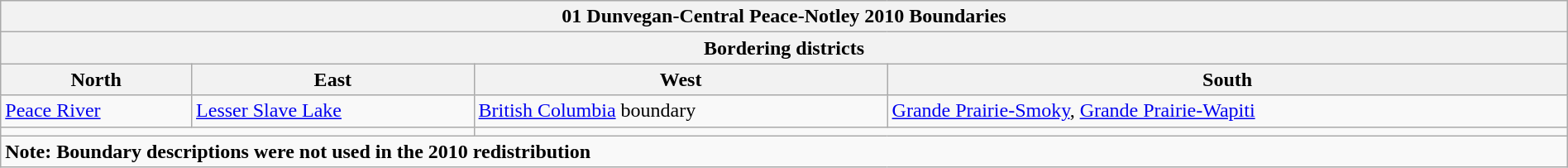<table class="wikitable collapsible collapsed" style="width:100%;">
<tr>
<th colspan=4>01 Dunvegan-Central Peace-Notley 2010 Boundaries</th>
</tr>
<tr>
<th colspan=4>Bordering districts</th>
</tr>
<tr>
<th>North</th>
<th>East</th>
<th>West</th>
<th>South</th>
</tr>
<tr>
<td><a href='#'>Peace River</a></td>
<td><a href='#'>Lesser Slave Lake</a></td>
<td><a href='#'>British Columbia</a> boundary</td>
<td><a href='#'>Grande Prairie-Smoky</a>, <a href='#'>Grande Prairie-Wapiti</a></td>
</tr>
<tr>
<td colspan=2 align=center></td>
<td colspan=2 align=center></td>
</tr>
<tr>
<td colspan=4><strong>Note: Boundary descriptions were not used in the 2010 redistribution</strong></td>
</tr>
</table>
